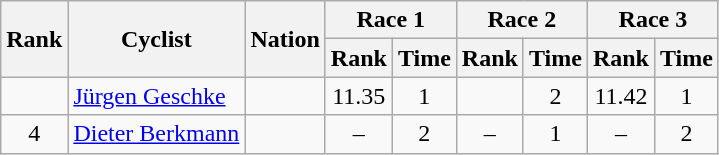<table class="wikitable sortable" style="text-align:center">
<tr>
<th rowspan=2>Rank</th>
<th rowspan=2>Cyclist</th>
<th rowspan=2>Nation</th>
<th colspan=2>Race 1</th>
<th colspan=2>Race 2</th>
<th colspan=2>Race 3</th>
</tr>
<tr>
<th>Rank</th>
<th>Time</th>
<th>Rank</th>
<th>Time</th>
<th>Rank</th>
<th>Time</th>
</tr>
<tr>
<td></td>
<td align=left data-sort-value="Geschke, Jürgen"><a href='#'>Jürgen Geschke</a></td>
<td align=left></td>
<td>11.35</td>
<td>1</td>
<td></td>
<td>2</td>
<td>11.42</td>
<td>1</td>
</tr>
<tr>
<td>4</td>
<td align=left data-sort-value="Berkmann, Dieter"><a href='#'>Dieter Berkmann</a></td>
<td align=left></td>
<td>–</td>
<td>2</td>
<td>–</td>
<td>1</td>
<td>–</td>
<td>2</td>
</tr>
</table>
